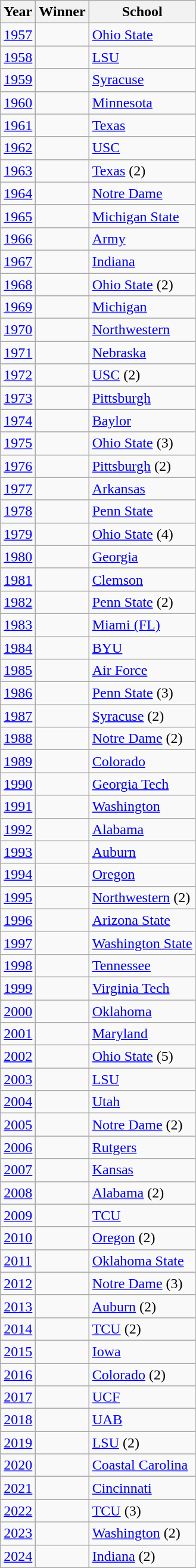<table class="wikitable sortable">
<tr>
<th bgcolor="#e5e5e5">Year</th>
<th bgcolor="#e5e5e5">Winner</th>
<th bgcolor="#e5e5e5">School</th>
</tr>
<tr>
<td><a href='#'>1957</a></td>
<td></td>
<td><a href='#'>Ohio State</a></td>
</tr>
<tr>
<td><a href='#'>1958</a></td>
<td></td>
<td><a href='#'>LSU</a></td>
</tr>
<tr>
<td><a href='#'>1959</a></td>
<td></td>
<td><a href='#'>Syracuse</a></td>
</tr>
<tr>
<td><a href='#'>1960</a></td>
<td></td>
<td><a href='#'>Minnesota</a></td>
</tr>
<tr>
<td><a href='#'>1961</a></td>
<td></td>
<td><a href='#'>Texas</a></td>
</tr>
<tr>
<td><a href='#'>1962</a></td>
<td></td>
<td><a href='#'>USC</a></td>
</tr>
<tr>
<td><a href='#'>1963</a></td>
<td></td>
<td><a href='#'>Texas</a> (2)</td>
</tr>
<tr>
<td><a href='#'>1964</a></td>
<td></td>
<td><a href='#'>Notre Dame</a></td>
</tr>
<tr>
<td><a href='#'>1965</a></td>
<td></td>
<td><a href='#'>Michigan State</a></td>
</tr>
<tr>
<td><a href='#'>1966</a></td>
<td></td>
<td><a href='#'>Army</a></td>
</tr>
<tr>
<td><a href='#'>1967</a></td>
<td></td>
<td><a href='#'>Indiana</a></td>
</tr>
<tr>
<td><a href='#'>1968</a></td>
<td></td>
<td><a href='#'>Ohio State</a> (2)</td>
</tr>
<tr>
<td><a href='#'>1969</a></td>
<td></td>
<td><a href='#'>Michigan</a></td>
</tr>
<tr>
<td><a href='#'>1970</a></td>
<td></td>
<td><a href='#'>Northwestern</a></td>
</tr>
<tr>
<td><a href='#'>1971</a></td>
<td></td>
<td><a href='#'>Nebraska</a></td>
</tr>
<tr>
<td><a href='#'>1972</a></td>
<td></td>
<td><a href='#'>USC</a> (2)</td>
</tr>
<tr>
<td><a href='#'>1973</a></td>
<td></td>
<td><a href='#'>Pittsburgh</a></td>
</tr>
<tr>
<td><a href='#'>1974</a></td>
<td></td>
<td><a href='#'>Baylor</a></td>
</tr>
<tr>
<td><a href='#'>1975</a></td>
<td></td>
<td><a href='#'>Ohio State</a> (3)</td>
</tr>
<tr>
<td><a href='#'>1976</a></td>
<td></td>
<td><a href='#'>Pittsburgh</a> (2)</td>
</tr>
<tr>
<td><a href='#'>1977</a></td>
<td></td>
<td><a href='#'>Arkansas</a></td>
</tr>
<tr>
<td><a href='#'>1978</a></td>
<td></td>
<td><a href='#'>Penn State</a></td>
</tr>
<tr>
<td><a href='#'>1979</a></td>
<td></td>
<td><a href='#'>Ohio State</a> (4)</td>
</tr>
<tr>
<td><a href='#'>1980</a></td>
<td></td>
<td><a href='#'>Georgia</a></td>
</tr>
<tr>
<td><a href='#'>1981</a></td>
<td></td>
<td><a href='#'>Clemson</a></td>
</tr>
<tr>
<td><a href='#'>1982</a></td>
<td></td>
<td><a href='#'>Penn State</a> (2)</td>
</tr>
<tr>
<td><a href='#'>1983</a></td>
<td></td>
<td><a href='#'>Miami (FL)</a></td>
</tr>
<tr>
<td><a href='#'>1984</a></td>
<td></td>
<td><a href='#'>BYU</a></td>
</tr>
<tr>
<td><a href='#'>1985</a></td>
<td></td>
<td><a href='#'>Air Force</a></td>
</tr>
<tr>
<td><a href='#'>1986</a></td>
<td></td>
<td><a href='#'>Penn State</a> (3)</td>
</tr>
<tr>
<td><a href='#'>1987</a></td>
<td></td>
<td><a href='#'>Syracuse</a> (2)</td>
</tr>
<tr>
<td><a href='#'>1988</a></td>
<td></td>
<td><a href='#'>Notre Dame</a> (2)</td>
</tr>
<tr>
<td><a href='#'>1989</a></td>
<td></td>
<td><a href='#'>Colorado</a></td>
</tr>
<tr>
<td><a href='#'>1990</a></td>
<td></td>
<td><a href='#'>Georgia Tech</a></td>
</tr>
<tr>
<td><a href='#'>1991</a></td>
<td></td>
<td><a href='#'>Washington</a></td>
</tr>
<tr>
<td><a href='#'>1992</a></td>
<td></td>
<td><a href='#'>Alabama</a></td>
</tr>
<tr>
<td><a href='#'>1993</a></td>
<td></td>
<td><a href='#'>Auburn</a></td>
</tr>
<tr>
<td><a href='#'>1994</a></td>
<td></td>
<td><a href='#'>Oregon</a></td>
</tr>
<tr>
<td><a href='#'>1995</a></td>
<td></td>
<td><a href='#'>Northwestern</a> (2)</td>
</tr>
<tr>
<td><a href='#'>1996</a></td>
<td></td>
<td><a href='#'>Arizona State</a></td>
</tr>
<tr>
<td><a href='#'>1997</a></td>
<td></td>
<td><a href='#'>Washington State</a></td>
</tr>
<tr>
<td><a href='#'>1998</a></td>
<td></td>
<td><a href='#'>Tennessee</a></td>
</tr>
<tr>
<td><a href='#'>1999</a></td>
<td></td>
<td><a href='#'>Virginia Tech</a></td>
</tr>
<tr>
<td><a href='#'>2000</a></td>
<td></td>
<td><a href='#'>Oklahoma</a></td>
</tr>
<tr>
<td><a href='#'>2001</a></td>
<td></td>
<td><a href='#'>Maryland</a></td>
</tr>
<tr>
<td><a href='#'>2002</a></td>
<td></td>
<td><a href='#'>Ohio State</a> (5)</td>
</tr>
<tr>
<td><a href='#'>2003</a></td>
<td></td>
<td><a href='#'>LSU</a></td>
</tr>
<tr>
<td><a href='#'>2004</a></td>
<td></td>
<td><a href='#'>Utah</a></td>
</tr>
<tr>
<td><a href='#'>2005</a></td>
<td></td>
<td><a href='#'>Notre Dame</a> (2)</td>
</tr>
<tr>
<td><a href='#'>2006</a></td>
<td></td>
<td><a href='#'>Rutgers</a></td>
</tr>
<tr>
<td><a href='#'>2007</a></td>
<td></td>
<td><a href='#'>Kansas</a></td>
</tr>
<tr>
<td><a href='#'>2008</a></td>
<td></td>
<td><a href='#'>Alabama</a> (2)</td>
</tr>
<tr>
<td><a href='#'>2009</a></td>
<td></td>
<td><a href='#'>TCU</a></td>
</tr>
<tr>
<td><a href='#'>2010</a></td>
<td></td>
<td><a href='#'>Oregon</a> (2)</td>
</tr>
<tr>
<td><a href='#'>2011</a></td>
<td></td>
<td><a href='#'>Oklahoma State</a></td>
</tr>
<tr>
<td><a href='#'>2012</a></td>
<td></td>
<td><a href='#'>Notre Dame</a> (3)</td>
</tr>
<tr>
<td><a href='#'>2013</a></td>
<td></td>
<td><a href='#'>Auburn</a> (2)</td>
</tr>
<tr>
<td><a href='#'>2014</a></td>
<td></td>
<td><a href='#'>TCU</a> (2)</td>
</tr>
<tr>
<td><a href='#'>2015</a></td>
<td></td>
<td><a href='#'>Iowa</a></td>
</tr>
<tr>
<td><a href='#'>2016</a></td>
<td></td>
<td><a href='#'>Colorado</a> (2)</td>
</tr>
<tr>
<td><a href='#'>2017</a></td>
<td></td>
<td><a href='#'>UCF</a></td>
</tr>
<tr>
<td><a href='#'>2018</a></td>
<td></td>
<td><a href='#'>UAB</a></td>
</tr>
<tr>
<td><a href='#'>2019</a></td>
<td></td>
<td><a href='#'>LSU</a> (2)</td>
</tr>
<tr>
<td><a href='#'>2020</a></td>
<td></td>
<td><a href='#'>Coastal Carolina</a></td>
</tr>
<tr>
<td><a href='#'>2021</a></td>
<td></td>
<td><a href='#'>Cincinnati</a></td>
</tr>
<tr>
<td><a href='#'>2022</a></td>
<td></td>
<td><a href='#'>TCU</a> (3)</td>
</tr>
<tr>
<td><a href='#'>2023</a></td>
<td></td>
<td><a href='#'>Washington</a> (2)</td>
</tr>
<tr>
<td><a href='#'>2024</a></td>
<td></td>
<td><a href='#'>Indiana</a> (2)</td>
</tr>
</table>
